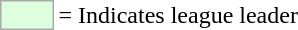<table>
<tr>
<td style="background:#DDFFDD; border:1px solid #aaa; width:2em;"></td>
<td>= Indicates league leader</td>
</tr>
</table>
